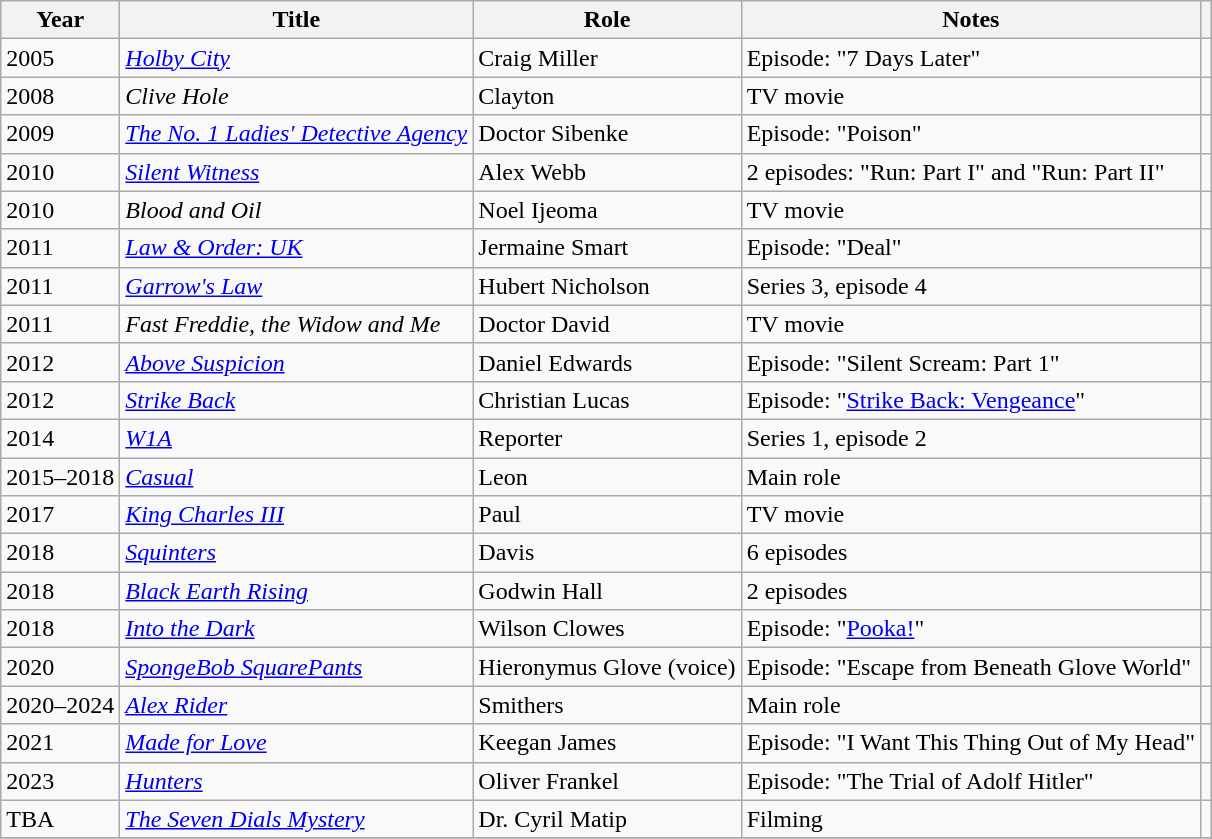<table class="wikitable sortable">
<tr>
<th>Year</th>
<th>Title</th>
<th>Role</th>
<th class="unsortable">Notes</th>
<th class="unsortable"></th>
</tr>
<tr>
<td>2005</td>
<td><em><a href='#'>Holby City</a></em></td>
<td>Craig Miller</td>
<td>Episode: "7 Days Later"</td>
<td></td>
</tr>
<tr>
<td>2008</td>
<td><em>Clive Hole</em></td>
<td>Clayton</td>
<td>TV movie</td>
<td></td>
</tr>
<tr>
<td>2009</td>
<td><em><a href='#'>The No. 1 Ladies' Detective Agency</a></em></td>
<td>Doctor Sibenke</td>
<td>Episode: "Poison"</td>
<td></td>
</tr>
<tr>
<td>2010</td>
<td><em><a href='#'>Silent Witness</a></em></td>
<td>Alex Webb</td>
<td>2 episodes: "Run: Part I" and "Run: Part II"</td>
<td></td>
</tr>
<tr>
<td>2010</td>
<td><em>Blood and Oil</em></td>
<td>Noel Ijeoma</td>
<td>TV movie</td>
<td></td>
</tr>
<tr>
<td>2011</td>
<td><em><a href='#'>Law & Order: UK</a></em></td>
<td>Jermaine Smart</td>
<td>Episode: "Deal"</td>
<td></td>
</tr>
<tr>
<td>2011</td>
<td><em><a href='#'>Garrow's Law</a></em></td>
<td>Hubert Nicholson</td>
<td>Series 3, episode 4</td>
<td></td>
</tr>
<tr>
<td>2011</td>
<td><em>Fast Freddie, the Widow and Me</em></td>
<td>Doctor David</td>
<td>TV movie</td>
<td></td>
</tr>
<tr>
<td>2012</td>
<td><em><a href='#'>Above Suspicion</a></em></td>
<td>Daniel Edwards</td>
<td>Episode: "Silent Scream: Part 1"</td>
<td></td>
</tr>
<tr>
<td>2012</td>
<td><em><a href='#'>Strike Back</a></em></td>
<td>Christian Lucas</td>
<td>Episode: "<a href='#'>Strike Back: Vengeance</a>"</td>
<td></td>
</tr>
<tr>
<td>2014</td>
<td><em><a href='#'>W1A</a></em></td>
<td>Reporter</td>
<td>Series 1, episode 2</td>
<td></td>
</tr>
<tr>
<td>2015–2018</td>
<td><em><a href='#'>Casual</a></em></td>
<td>Leon</td>
<td>Main role</td>
<td></td>
</tr>
<tr>
<td>2017</td>
<td><em><a href='#'>King Charles III</a></em></td>
<td>Paul</td>
<td>TV movie</td>
<td></td>
</tr>
<tr>
<td>2018</td>
<td><em><a href='#'>Squinters</a></em></td>
<td>Davis</td>
<td>6 episodes</td>
<td></td>
</tr>
<tr>
<td>2018</td>
<td><em><a href='#'>Black Earth Rising</a></em></td>
<td>Godwin Hall</td>
<td>2 episodes</td>
<td></td>
</tr>
<tr>
<td>2018</td>
<td><em><a href='#'>Into the Dark</a></em></td>
<td>Wilson Clowes</td>
<td>Episode: "<a href='#'>Pooka!</a>"</td>
<td></td>
</tr>
<tr>
<td>2020</td>
<td><em><a href='#'>SpongeBob SquarePants</a></em></td>
<td>Hieronymus Glove (voice)</td>
<td>Episode: "Escape from Beneath Glove World"</td>
<td></td>
</tr>
<tr>
<td>2020–2024</td>
<td><em><a href='#'>Alex Rider</a></em></td>
<td>Smithers</td>
<td>Main role</td>
<td></td>
</tr>
<tr>
<td>2021</td>
<td><em><a href='#'>Made for Love</a></em></td>
<td>Keegan James</td>
<td>Episode: "I Want This Thing Out of My Head"</td>
<td></td>
</tr>
<tr>
<td>2023</td>
<td><em><a href='#'>Hunters</a></em></td>
<td>Oliver Frankel</td>
<td>Episode: "The Trial of Adolf Hitler"</td>
<td></td>
</tr>
<tr>
<td>TBA</td>
<td><em><a href='#'>The Seven Dials Mystery</a></em></td>
<td>Dr. Cyril Matip</td>
<td>Filming</td>
<td></td>
</tr>
<tr>
</tr>
</table>
